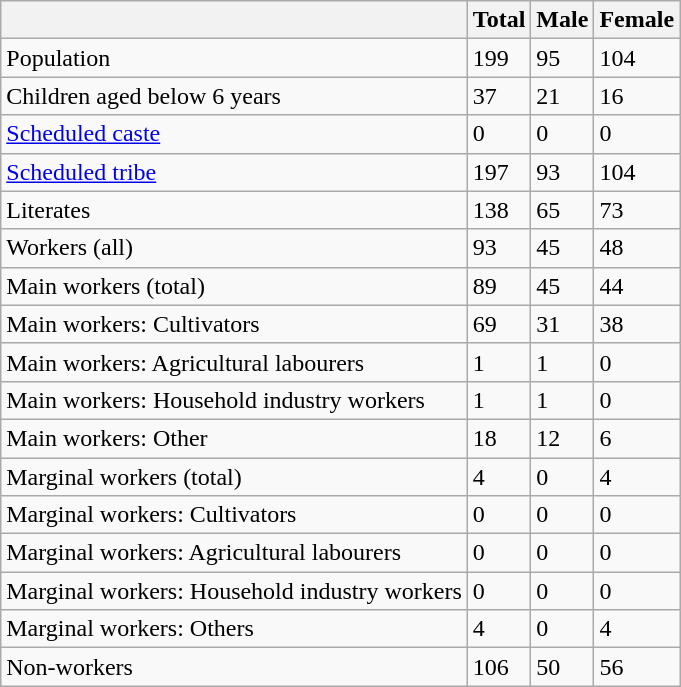<table class="wikitable sortable">
<tr>
<th></th>
<th>Total</th>
<th>Male</th>
<th>Female</th>
</tr>
<tr>
<td>Population</td>
<td>199</td>
<td>95</td>
<td>104</td>
</tr>
<tr>
<td>Children aged below 6 years</td>
<td>37</td>
<td>21</td>
<td>16</td>
</tr>
<tr>
<td><a href='#'>Scheduled caste</a></td>
<td>0</td>
<td>0</td>
<td>0</td>
</tr>
<tr>
<td><a href='#'>Scheduled tribe</a></td>
<td>197</td>
<td>93</td>
<td>104</td>
</tr>
<tr>
<td>Literates</td>
<td>138</td>
<td>65</td>
<td>73</td>
</tr>
<tr>
<td>Workers (all)</td>
<td>93</td>
<td>45</td>
<td>48</td>
</tr>
<tr>
<td>Main workers (total)</td>
<td>89</td>
<td>45</td>
<td>44</td>
</tr>
<tr>
<td>Main workers: Cultivators</td>
<td>69</td>
<td>31</td>
<td>38</td>
</tr>
<tr>
<td>Main workers: Agricultural labourers</td>
<td>1</td>
<td>1</td>
<td>0</td>
</tr>
<tr>
<td>Main workers: Household industry workers</td>
<td>1</td>
<td>1</td>
<td>0</td>
</tr>
<tr>
<td>Main workers: Other</td>
<td>18</td>
<td>12</td>
<td>6</td>
</tr>
<tr>
<td>Marginal workers (total)</td>
<td>4</td>
<td>0</td>
<td>4</td>
</tr>
<tr>
<td>Marginal workers: Cultivators</td>
<td>0</td>
<td>0</td>
<td>0</td>
</tr>
<tr>
<td>Marginal workers: Agricultural labourers</td>
<td>0</td>
<td>0</td>
<td>0</td>
</tr>
<tr>
<td>Marginal workers: Household industry workers</td>
<td>0</td>
<td>0</td>
<td>0</td>
</tr>
<tr>
<td>Marginal workers: Others</td>
<td>4</td>
<td>0</td>
<td>4</td>
</tr>
<tr>
<td>Non-workers</td>
<td>106</td>
<td>50</td>
<td>56</td>
</tr>
</table>
